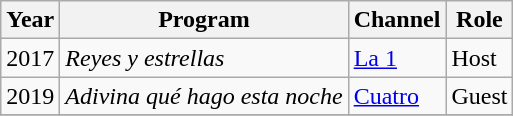<table class="wikitable">
<tr>
<th>Year</th>
<th>Program</th>
<th>Channel</th>
<th>Role</th>
</tr>
<tr>
<td>2017</td>
<td><em>Reyes y estrellas</em></td>
<td><a href='#'>La 1</a></td>
<td>Host</td>
</tr>
<tr>
<td>2019</td>
<td><em>Adivina qué hago esta noche</em></td>
<td><a href='#'>Cuatro</a></td>
<td>Guest</td>
</tr>
<tr>
</tr>
</table>
